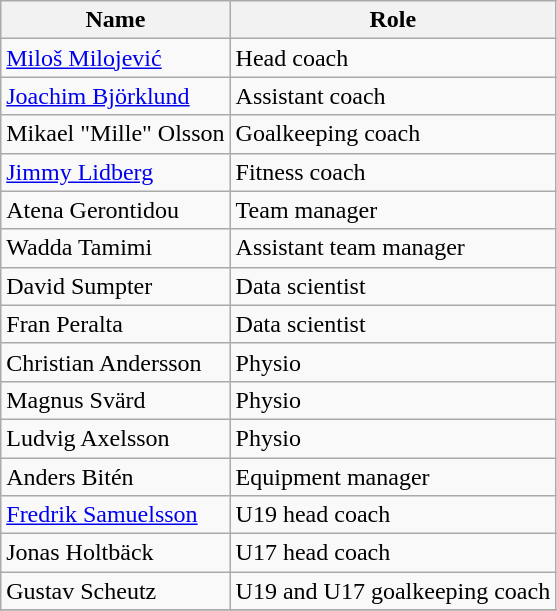<table class="wikitable">
<tr>
<th>Name</th>
<th>Role</th>
</tr>
<tr>
<td> <a href='#'>Miloš Milojević</a></td>
<td>Head coach</td>
</tr>
<tr>
<td> <a href='#'>Joachim Björklund</a></td>
<td>Assistant coach</td>
</tr>
<tr>
<td> Mikael "Mille" Olsson</td>
<td>Goalkeeping coach</td>
</tr>
<tr>
<td> <a href='#'>Jimmy Lidberg</a></td>
<td>Fitness coach</td>
</tr>
<tr>
<td> Atena Gerontidou</td>
<td>Team manager</td>
</tr>
<tr>
<td> Wadda Tamimi</td>
<td>Assistant team manager</td>
</tr>
<tr>
<td> David Sumpter</td>
<td>Data scientist</td>
</tr>
<tr>
<td> Fran Peralta</td>
<td>Data scientist</td>
</tr>
<tr>
<td> Christian Andersson</td>
<td>Physio</td>
</tr>
<tr>
<td> Magnus Svärd</td>
<td>Physio</td>
</tr>
<tr>
<td> Ludvig Axelsson</td>
<td>Physio</td>
</tr>
<tr>
<td> Anders Bitén</td>
<td>Equipment manager</td>
</tr>
<tr>
<td> <a href='#'>Fredrik Samuelsson</a></td>
<td>U19 head coach</td>
</tr>
<tr>
<td> Jonas Holtbäck</td>
<td>U17 head coach</td>
</tr>
<tr>
<td> Gustav Scheutz</td>
<td>U19 and U17 goalkeeping coach</td>
</tr>
<tr>
</tr>
</table>
